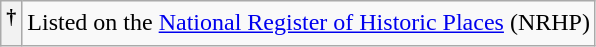<table class="wikitable">
<tr>
<th><sup>†</sup></th>
<td>Listed on the <a href='#'>National Register of Historic Places</a> (NRHP)</td>
</tr>
</table>
